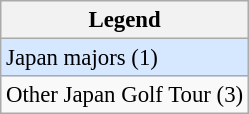<table class="wikitable" style="font-size:95%;">
<tr>
<th>Legend</th>
</tr>
<tr style="background:#D6E8FF;">
<td>Japan majors (1)</td>
</tr>
<tr>
<td>Other Japan Golf Tour (3)</td>
</tr>
</table>
